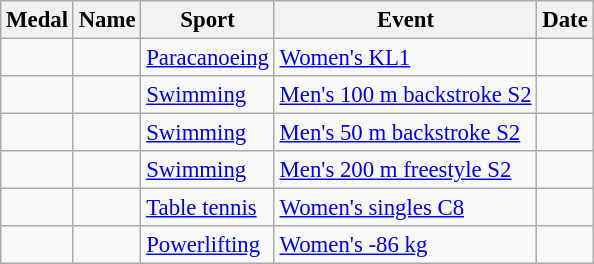<table class="wikitable sortable" style=font-size:95%>
<tr>
<th>Medal</th>
<th>Name</th>
<th>Sport</th>
<th>Event</th>
<th>Date</th>
</tr>
<tr>
<td></td>
<td></td>
<td><a href='#'>Paracanoeing</a></td>
<td><a href='#'>Women's KL1</a></td>
<td></td>
</tr>
<tr>
<td></td>
<td></td>
<td><a href='#'>Swimming</a></td>
<td><a href='#'>Men's 100 m backstroke S2</a></td>
<td></td>
</tr>
<tr>
<td></td>
<td></td>
<td><a href='#'>Swimming</a></td>
<td><a href='#'>Men's 50 m backstroke S2</a></td>
<td></td>
</tr>
<tr>
<td></td>
<td></td>
<td><a href='#'>Swimming</a></td>
<td><a href='#'>Men's 200 m freestyle S2</a></td>
<td></td>
</tr>
<tr>
<td></td>
<td></td>
<td><a href='#'>Table tennis</a></td>
<td><a href='#'>Women's singles C8</a></td>
<td></td>
</tr>
<tr>
<td></td>
<td></td>
<td><a href='#'>Powerlifting</a></td>
<td><a href='#'>Women's -86 kg</a></td>
<td></td>
</tr>
</table>
